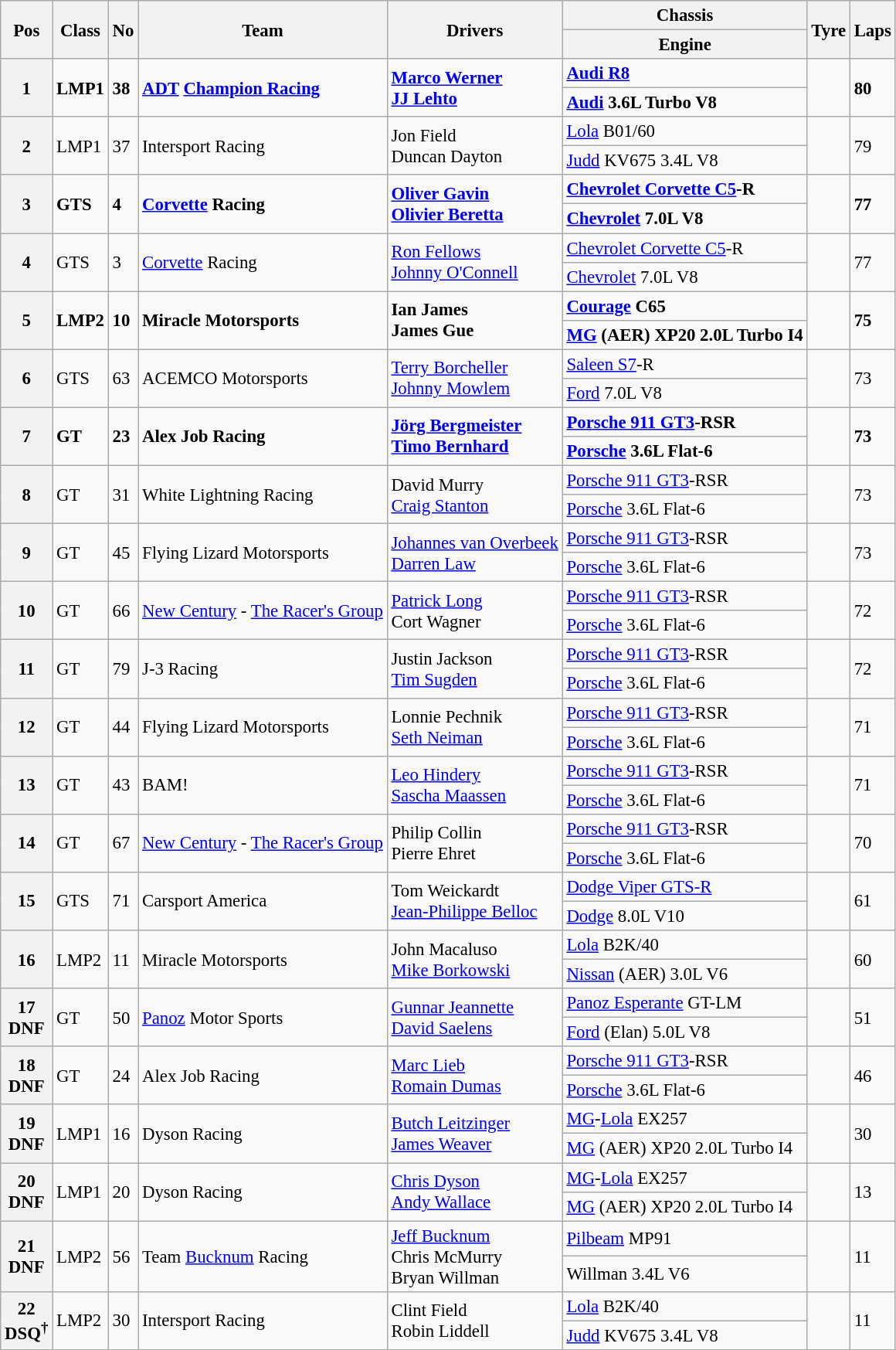<table class="wikitable" style="font-size: 95%;">
<tr>
<th rowspan=2>Pos</th>
<th rowspan=2>Class</th>
<th rowspan=2>No</th>
<th rowspan=2>Team</th>
<th rowspan=2>Drivers</th>
<th>Chassis</th>
<th rowspan=2>Tyre</th>
<th rowspan=2>Laps</th>
</tr>
<tr>
<th>Engine</th>
</tr>
<tr style="font-weight:bold">
<th rowspan=2>1</th>
<td rowspan=2>LMP1</td>
<td rowspan=2>38</td>
<td rowspan=2> <a href='#'>ADT</a> <a href='#'>Champion Racing</a></td>
<td rowspan=2> <a href='#'>Marco Werner</a><br> <a href='#'>JJ Lehto</a></td>
<td><a href='#'>Audi R8</a></td>
<td rowspan=2></td>
<td rowspan=2>80</td>
</tr>
<tr style="font-weight:bold">
<td><a href='#'>Audi</a> 3.6L Turbo V8</td>
</tr>
<tr>
<th rowspan=2>2</th>
<td rowspan=2>LMP1</td>
<td rowspan=2>37</td>
<td rowspan=2> Intersport Racing</td>
<td rowspan=2> Jon Field<br> Duncan Dayton</td>
<td><a href='#'>Lola</a> B01/60</td>
<td rowspan=2></td>
<td rowspan=2>79</td>
</tr>
<tr>
<td><a href='#'>Judd</a> KV675 3.4L V8</td>
</tr>
<tr style="font-weight:bold">
<th rowspan=2>3</th>
<td rowspan=2>GTS</td>
<td rowspan=2>4</td>
<td rowspan=2> <a href='#'>Corvette</a> Racing</td>
<td rowspan=2> <a href='#'>Oliver Gavin</a><br> <a href='#'>Olivier Beretta</a></td>
<td><a href='#'>Chevrolet Corvette C5</a>-R</td>
<td rowspan=2></td>
<td rowspan=2>77</td>
</tr>
<tr style="font-weight:bold">
<td><a href='#'>Chevrolet</a> 7.0L V8</td>
</tr>
<tr>
<th rowspan=2>4</th>
<td rowspan=2>GTS</td>
<td rowspan=2>3</td>
<td rowspan=2> <a href='#'>Corvette</a> Racing</td>
<td rowspan=2> <a href='#'>Ron Fellows</a><br> <a href='#'>Johnny O'Connell</a></td>
<td><a href='#'>Chevrolet Corvette C5</a>-R</td>
<td rowspan=2></td>
<td rowspan=2>77</td>
</tr>
<tr>
<td><a href='#'>Chevrolet</a> 7.0L V8</td>
</tr>
<tr style="font-weight:bold">
<th rowspan=2>5</th>
<td rowspan=2>LMP2</td>
<td rowspan=2>10</td>
<td rowspan=2> Miracle Motorsports</td>
<td rowspan=2> Ian James<br> James Gue</td>
<td><a href='#'>Courage</a> C65</td>
<td rowspan=2></td>
<td rowspan=2>75</td>
</tr>
<tr style="font-weight:bold">
<td><a href='#'>MG</a> (AER) XP20 2.0L Turbo I4</td>
</tr>
<tr>
<th rowspan=2>6</th>
<td rowspan=2>GTS</td>
<td rowspan=2>63</td>
<td rowspan=2> ACEMCO Motorsports</td>
<td rowspan=2> <a href='#'>Terry Borcheller</a><br> <a href='#'>Johnny Mowlem</a></td>
<td><a href='#'>Saleen S7</a>-R</td>
<td rowspan=2></td>
<td rowspan=2>73</td>
</tr>
<tr>
<td><a href='#'>Ford</a> 7.0L V8</td>
</tr>
<tr style="font-weight:bold">
<th rowspan=2>7</th>
<td rowspan=2>GT</td>
<td rowspan=2>23</td>
<td rowspan=2> Alex Job Racing</td>
<td rowspan=2> <a href='#'>Jörg Bergmeister</a><br> <a href='#'>Timo Bernhard</a></td>
<td><a href='#'>Porsche 911 GT3</a>-RSR</td>
<td rowspan=2></td>
<td rowspan=2>73</td>
</tr>
<tr style="font-weight:bold">
<td><a href='#'>Porsche</a> 3.6L Flat-6</td>
</tr>
<tr>
<th rowspan=2>8</th>
<td rowspan=2>GT</td>
<td rowspan=2>31</td>
<td rowspan=2> White Lightning Racing</td>
<td rowspan=2> David Murry<br> <a href='#'>Craig Stanton</a></td>
<td><a href='#'>Porsche 911 GT3</a>-RSR</td>
<td rowspan=2></td>
<td rowspan=2>73</td>
</tr>
<tr>
<td><a href='#'>Porsche</a> 3.6L Flat-6</td>
</tr>
<tr>
<th rowspan=2>9</th>
<td rowspan=2>GT</td>
<td rowspan=2>45</td>
<td rowspan=2> Flying Lizard Motorsports</td>
<td rowspan=2> <a href='#'>Johannes van Overbeek</a><br> <a href='#'>Darren Law</a></td>
<td><a href='#'>Porsche 911 GT3</a>-RSR</td>
<td rowspan=2></td>
<td rowspan=2>73</td>
</tr>
<tr>
<td><a href='#'>Porsche</a> 3.6L Flat-6</td>
</tr>
<tr>
<th rowspan=2>10</th>
<td rowspan=2>GT</td>
<td rowspan=2>66</td>
<td rowspan=2> <a href='#'>New Century</a> - <a href='#'>The Racer's Group</a></td>
<td rowspan=2> <a href='#'>Patrick Long</a><br> Cort Wagner</td>
<td><a href='#'>Porsche 911 GT3</a>-RSR</td>
<td rowspan=2></td>
<td rowspan=2>72</td>
</tr>
<tr>
<td><a href='#'>Porsche</a> 3.6L Flat-6</td>
</tr>
<tr>
<th rowspan=2>11</th>
<td rowspan=2>GT</td>
<td rowspan=2>79</td>
<td rowspan=2> J-3 Racing</td>
<td rowspan=2> Justin Jackson<br> <a href='#'>Tim Sugden</a></td>
<td><a href='#'>Porsche 911 GT3</a>-RSR</td>
<td rowspan=2></td>
<td rowspan=2>72</td>
</tr>
<tr>
<td><a href='#'>Porsche</a> 3.6L Flat-6</td>
</tr>
<tr>
<th rowspan=2>12</th>
<td rowspan=2>GT</td>
<td rowspan=2>44</td>
<td rowspan=2> Flying Lizard Motorsports</td>
<td rowspan=2> Lonnie Pechnik<br> <a href='#'>Seth Neiman</a></td>
<td><a href='#'>Porsche 911 GT3</a>-RSR</td>
<td rowspan=2></td>
<td rowspan=2>71</td>
</tr>
<tr>
<td><a href='#'>Porsche</a> 3.6L Flat-6</td>
</tr>
<tr>
<th rowspan=2>13</th>
<td rowspan=2>GT</td>
<td rowspan=2>43</td>
<td rowspan=2> BAM!</td>
<td rowspan=2> <a href='#'>Leo Hindery</a><br> <a href='#'>Sascha Maassen</a></td>
<td><a href='#'>Porsche 911 GT3</a>-RSR</td>
<td rowspan=2></td>
<td rowspan=2>71</td>
</tr>
<tr>
<td><a href='#'>Porsche</a> 3.6L Flat-6</td>
</tr>
<tr>
<th rowspan=2>14</th>
<td rowspan=2>GT</td>
<td rowspan=2>67</td>
<td rowspan=2> <a href='#'>New Century</a> - <a href='#'>The Racer's Group</a></td>
<td rowspan=2> Philip Collin<br> Pierre Ehret</td>
<td><a href='#'>Porsche 911 GT3</a>-RSR</td>
<td rowspan=2></td>
<td rowspan=2>70</td>
</tr>
<tr>
<td><a href='#'>Porsche</a> 3.6L Flat-6</td>
</tr>
<tr>
<th rowspan=2>15</th>
<td rowspan=2>GTS</td>
<td rowspan=2>71</td>
<td rowspan=2> Carsport America</td>
<td rowspan=2> Tom Weickardt<br> <a href='#'>Jean-Philippe Belloc</a></td>
<td><a href='#'>Dodge Viper GTS-R</a></td>
<td rowspan=2></td>
<td rowspan=2>61</td>
</tr>
<tr>
<td><a href='#'>Dodge</a> 8.0L V10</td>
</tr>
<tr>
<th rowspan=2>16</th>
<td rowspan=2>LMP2</td>
<td rowspan=2>11</td>
<td rowspan=2> Miracle Motorsports</td>
<td rowspan=2> John Macaluso<br> <a href='#'>Mike Borkowski</a></td>
<td><a href='#'>Lola</a> B2K/40</td>
<td rowspan=2></td>
<td rowspan=2>60</td>
</tr>
<tr>
<td><a href='#'>Nissan</a> (AER) 3.0L V6</td>
</tr>
<tr>
<th rowspan=2>17<br>DNF</th>
<td rowspan=2>GT</td>
<td rowspan=2>50</td>
<td rowspan=2> <a href='#'>Panoz</a> Motor Sports</td>
<td rowspan=2> <a href='#'>Gunnar Jeannette</a><br> <a href='#'>David Saelens</a></td>
<td><a href='#'>Panoz Esperante</a> GT-LM</td>
<td rowspan=2></td>
<td rowspan=2>51</td>
</tr>
<tr>
<td><a href='#'>Ford</a> (Elan) 5.0L V8</td>
</tr>
<tr>
<th rowspan=2>18<br>DNF</th>
<td rowspan=2>GT</td>
<td rowspan=2>24</td>
<td rowspan=2> Alex Job Racing</td>
<td rowspan=2> <a href='#'>Marc Lieb</a><br> <a href='#'>Romain Dumas</a></td>
<td><a href='#'>Porsche 911 GT3</a>-RSR</td>
<td rowspan=2></td>
<td rowspan=2>46</td>
</tr>
<tr>
<td><a href='#'>Porsche</a> 3.6L Flat-6</td>
</tr>
<tr>
<th rowspan=2>19<br>DNF</th>
<td rowspan=2>LMP1</td>
<td rowspan=2>16</td>
<td rowspan=2> Dyson Racing</td>
<td rowspan=2> <a href='#'>Butch Leitzinger</a><br> <a href='#'>James Weaver</a></td>
<td><a href='#'>MG</a>-<a href='#'>Lola</a> EX257</td>
<td rowspan=2></td>
<td rowspan=2>30</td>
</tr>
<tr>
<td><a href='#'>MG</a> (AER) XP20 2.0L Turbo I4</td>
</tr>
<tr>
<th rowspan=2>20<br>DNF</th>
<td rowspan=2>LMP1</td>
<td rowspan=2>20</td>
<td rowspan=2> Dyson Racing</td>
<td rowspan=2> <a href='#'>Chris Dyson</a><br> <a href='#'>Andy Wallace</a></td>
<td><a href='#'>MG</a>-<a href='#'>Lola</a> EX257</td>
<td rowspan=2></td>
<td rowspan=2>13</td>
</tr>
<tr>
<td><a href='#'>MG</a> (AER) XP20 2.0L Turbo I4</td>
</tr>
<tr>
<th rowspan=2>21<br>DNF</th>
<td rowspan=2>LMP2</td>
<td rowspan=2>56</td>
<td rowspan=2> Team <a href='#'>Bucknum</a> Racing</td>
<td rowspan=2> <a href='#'>Jeff Bucknum</a><br> Chris McMurry<br> Bryan Willman</td>
<td><a href='#'>Pilbeam</a> MP91</td>
<td rowspan=2></td>
<td rowspan=2>11</td>
</tr>
<tr>
<td>Willman 3.4L V6</td>
</tr>
<tr>
<th rowspan=2>22<br>DSQ<sup>†</sup></th>
<td rowspan=2>LMP2</td>
<td rowspan=2>30</td>
<td rowspan=2> Intersport Racing</td>
<td rowspan=2> Clint Field<br> Robin Liddell</td>
<td><a href='#'>Lola</a> B2K/40</td>
<td rowspan=2></td>
<td rowspan=2>11</td>
</tr>
<tr>
<td><a href='#'>Judd</a> KV675 3.4L V8</td>
</tr>
</table>
